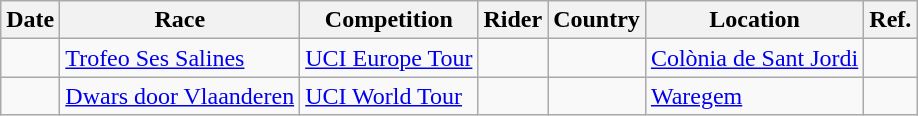<table class="wikitable sortable">
<tr>
<th>Date</th>
<th>Race</th>
<th>Competition</th>
<th>Rider</th>
<th>Country</th>
<th>Location</th>
<th class="unsortable">Ref.</th>
</tr>
<tr>
<td></td>
<td><a href='#'>Trofeo Ses Salines</a></td>
<td><a href='#'>UCI Europe Tour</a></td>
<td></td>
<td></td>
<td><a href='#'>Colònia de Sant Jordi</a></td>
<td align="center"></td>
</tr>
<tr>
<td></td>
<td><a href='#'>Dwars door Vlaanderen</a></td>
<td><a href='#'> UCI World Tour</a></td>
<td></td>
<td></td>
<td><a href='#'>Waregem</a></td>
<td align="center"></td>
</tr>
</table>
